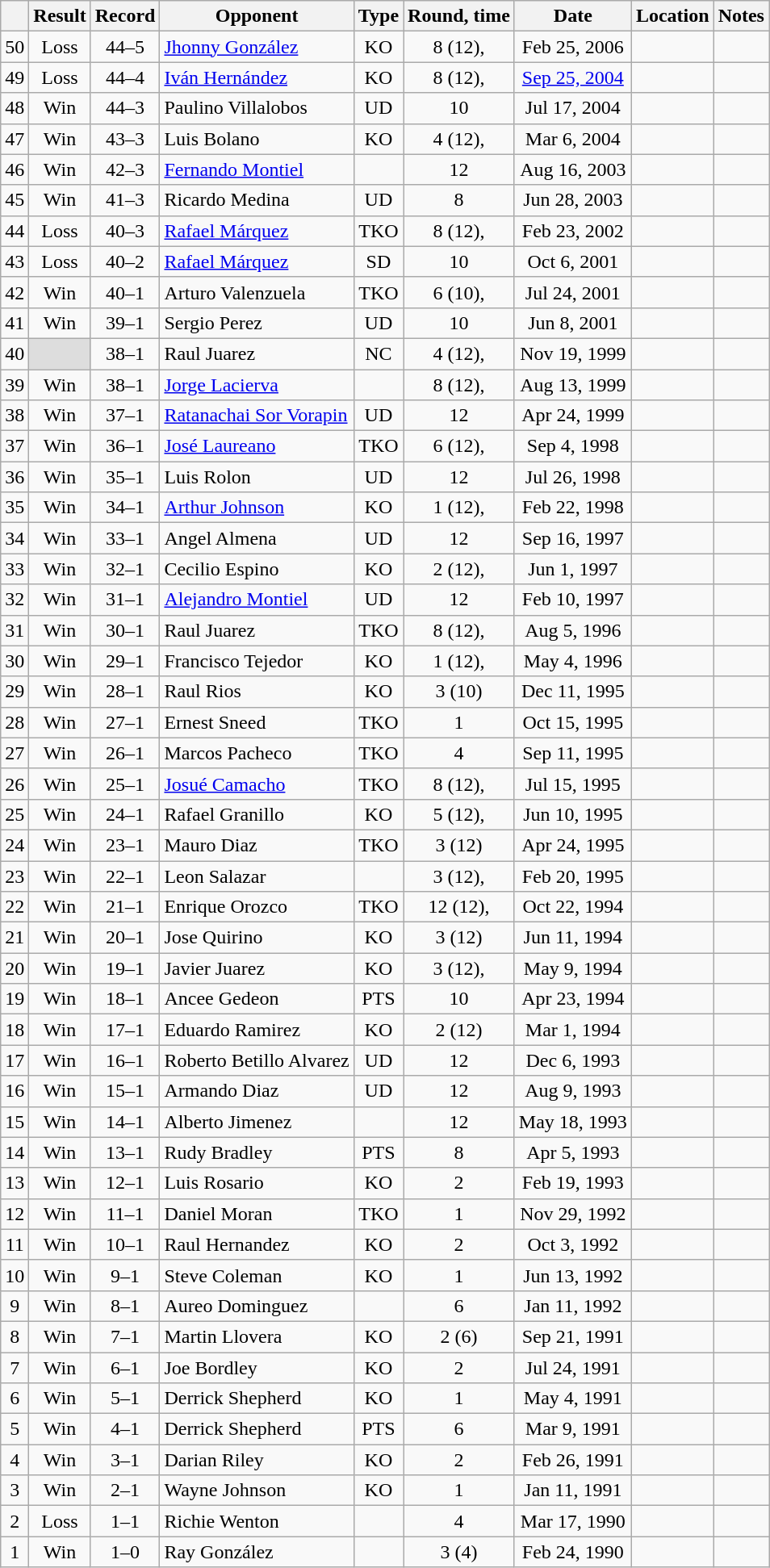<table class="wikitable" style="text-align:center">
<tr>
<th></th>
<th>Result</th>
<th>Record</th>
<th>Opponent</th>
<th>Type</th>
<th>Round, time</th>
<th>Date</th>
<th>Location</th>
<th>Notes</th>
</tr>
<tr>
<td>50</td>
<td>Loss</td>
<td>44–5 </td>
<td style="text-align:left;"><a href='#'>Jhonny González</a></td>
<td>KO</td>
<td>8 (12), </td>
<td>Feb 25, 2006</td>
<td style="text-align:left;"></td>
<td></td>
</tr>
<tr>
<td>49</td>
<td>Loss</td>
<td>44–4 </td>
<td style="text-align:left;"><a href='#'>Iván Hernández</a></td>
<td>KO</td>
<td>8 (12), </td>
<td><a href='#'>Sep 25, 2004</a></td>
<td style="text-align:left;"></td>
<td style="text-align:left;"></td>
</tr>
<tr>
<td>48</td>
<td>Win</td>
<td>44–3 </td>
<td style="text-align:left;">Paulino Villalobos</td>
<td>UD</td>
<td>10</td>
<td>Jul 17, 2004</td>
<td style="text-align:left;"></td>
<td></td>
</tr>
<tr>
<td>47</td>
<td>Win</td>
<td>43–3 </td>
<td style="text-align:left;">Luis Bolano</td>
<td>KO</td>
<td>4 (12), </td>
<td>Mar 6, 2004</td>
<td style="text-align:left;"></td>
<td style="text-align:left;"></td>
</tr>
<tr>
<td>46</td>
<td>Win</td>
<td>42–3 </td>
<td style="text-align:left;"><a href='#'>Fernando Montiel</a></td>
<td></td>
<td>12</td>
<td>Aug 16, 2003</td>
<td style="text-align:left;"></td>
<td style="text-align:left;"></td>
</tr>
<tr>
<td>45</td>
<td>Win</td>
<td>41–3 </td>
<td style="text-align:left;">Ricardo Medina</td>
<td>UD</td>
<td>8</td>
<td>Jun 28, 2003</td>
<td style="text-align:left;"></td>
<td></td>
</tr>
<tr>
<td>44</td>
<td>Loss</td>
<td>40–3 </td>
<td style="text-align:left;"><a href='#'>Rafael Márquez</a></td>
<td>TKO</td>
<td>8 (12), </td>
<td>Feb 23, 2002</td>
<td style="text-align:left;"></td>
<td style="text-align:left;"></td>
</tr>
<tr>
<td>43</td>
<td>Loss</td>
<td>40–2 </td>
<td style="text-align:left;"><a href='#'>Rafael Márquez</a></td>
<td>SD</td>
<td>10</td>
<td>Oct 6, 2001</td>
<td style="text-align:left;"></td>
<td></td>
</tr>
<tr>
<td>42</td>
<td>Win</td>
<td>40–1 </td>
<td style="text-align:left;">Arturo Valenzuela</td>
<td>TKO</td>
<td>6 (10), </td>
<td>Jul 24, 2001</td>
<td style="text-align:left;"></td>
<td></td>
</tr>
<tr>
<td>41</td>
<td>Win</td>
<td>39–1 </td>
<td style="text-align:left;">Sergio Perez</td>
<td>UD</td>
<td>10</td>
<td>Jun 8, 2001</td>
<td style="text-align:left;"></td>
<td></td>
</tr>
<tr>
<td>40</td>
<td style="background:#DDD"></td>
<td>38–1 </td>
<td style="text-align:left;">Raul Juarez</td>
<td>NC</td>
<td>4 (12), </td>
<td>Nov 19, 1999</td>
<td style="text-align:left;"></td>
<td style="text-align:left;"></td>
</tr>
<tr>
<td>39</td>
<td>Win</td>
<td>38–1</td>
<td style="text-align:left;"><a href='#'>Jorge Lacierva</a></td>
<td></td>
<td>8 (12), </td>
<td>Aug 13, 1999</td>
<td style="text-align:left;"></td>
<td style="text-align:left;"></td>
</tr>
<tr>
<td>38</td>
<td>Win</td>
<td>37–1</td>
<td style="text-align:left;"><a href='#'>Ratanachai Sor Vorapin</a></td>
<td>UD</td>
<td>12</td>
<td>Apr 24, 1999</td>
<td style="text-align:left;"></td>
<td style="text-align:left;"></td>
</tr>
<tr>
<td>37</td>
<td>Win</td>
<td>36–1</td>
<td style="text-align:left;"><a href='#'>José Laureano</a></td>
<td>TKO</td>
<td>6 (12), </td>
<td>Sep 4, 1998</td>
<td style="text-align:left;"></td>
<td style="text-align:left;"></td>
</tr>
<tr>
<td>36</td>
<td>Win</td>
<td>35–1</td>
<td style="text-align:left;">Luis Rolon</td>
<td>UD</td>
<td>12</td>
<td>Jul 26, 1998</td>
<td style="text-align:left;"></td>
<td style="text-align:left;"></td>
</tr>
<tr>
<td>35</td>
<td>Win</td>
<td>34–1</td>
<td style="text-align:left;"><a href='#'>Arthur Johnson</a></td>
<td>KO</td>
<td>1 (12), </td>
<td>Feb 22, 1998</td>
<td style="text-align:left;"></td>
<td style="text-align:left;"></td>
</tr>
<tr>
<td>34</td>
<td>Win</td>
<td>33–1</td>
<td style="text-align:left;">Angel Almena</td>
<td>UD</td>
<td>12</td>
<td>Sep 16, 1997</td>
<td style="text-align:left;"></td>
<td style="text-align:left;"></td>
</tr>
<tr>
<td>33</td>
<td>Win</td>
<td>32–1</td>
<td style="text-align:left;">Cecilio Espino</td>
<td>KO</td>
<td>2 (12), </td>
<td>Jun 1, 1997</td>
<td style="text-align:left;"></td>
<td style="text-align:left;"></td>
</tr>
<tr>
<td>32</td>
<td>Win</td>
<td>31–1</td>
<td style="text-align:left;"><a href='#'>Alejandro Montiel</a></td>
<td>UD</td>
<td>12</td>
<td>Feb 10, 1997</td>
<td style="text-align:left;"></td>
<td style="text-align:left;"></td>
</tr>
<tr>
<td>31</td>
<td>Win</td>
<td>30–1</td>
<td style="text-align:left;">Raul Juarez</td>
<td>TKO</td>
<td>8 (12), </td>
<td>Aug 5, 1996</td>
<td style="text-align:left;"></td>
<td style="text-align:left;"></td>
</tr>
<tr>
<td>30</td>
<td>Win</td>
<td>29–1</td>
<td style="text-align:left;">Francisco Tejedor</td>
<td>KO</td>
<td>1 (12), </td>
<td>May 4, 1996</td>
<td style="text-align:left;"></td>
<td style="text-align:left;"></td>
</tr>
<tr>
<td>29</td>
<td>Win</td>
<td>28–1</td>
<td style="text-align:left;">Raul Rios</td>
<td>KO</td>
<td>3 (10)</td>
<td>Dec 11, 1995</td>
<td style="text-align:left;"></td>
<td></td>
</tr>
<tr>
<td>28</td>
<td>Win</td>
<td>27–1</td>
<td style="text-align:left;">Ernest Sneed</td>
<td>TKO</td>
<td>1</td>
<td>Oct 15, 1995</td>
<td style="text-align:left;"></td>
<td></td>
</tr>
<tr>
<td>27</td>
<td>Win</td>
<td>26–1</td>
<td style="text-align:left;">Marcos Pacheco</td>
<td>TKO</td>
<td>4</td>
<td>Sep 11, 1995</td>
<td style="text-align:left;"></td>
<td></td>
</tr>
<tr>
<td>26</td>
<td>Win</td>
<td>25–1</td>
<td style="text-align:left;"><a href='#'>Josué Camacho</a></td>
<td>TKO</td>
<td>8 (12), </td>
<td>Jul 15, 1995</td>
<td style="text-align:left;"></td>
<td style="text-align:left;"></td>
</tr>
<tr>
<td>25</td>
<td>Win</td>
<td>24–1</td>
<td style="text-align:left;">Rafael Granillo</td>
<td>KO</td>
<td>5 (12), </td>
<td>Jun 10, 1995</td>
<td style="text-align:left;"></td>
<td style="text-align:left;"></td>
</tr>
<tr>
<td>24</td>
<td>Win</td>
<td>23–1</td>
<td style="text-align:left;">Mauro Diaz</td>
<td>TKO</td>
<td>3 (12)</td>
<td>Apr 24, 1995</td>
<td style="text-align:left;"></td>
<td style="text-align:left;"></td>
</tr>
<tr>
<td>23</td>
<td>Win</td>
<td>22–1</td>
<td style="text-align:left;">Leon Salazar</td>
<td></td>
<td>3 (12), </td>
<td>Feb 20, 1995</td>
<td style="text-align:left;"></td>
<td style="text-align:left;"></td>
</tr>
<tr>
<td>22</td>
<td>Win</td>
<td>21–1</td>
<td style="text-align:left;">Enrique Orozco</td>
<td>TKO</td>
<td>12 (12), </td>
<td>Oct 22, 1994</td>
<td style="text-align:left;"></td>
<td style="text-align:left;"></td>
</tr>
<tr>
<td>21</td>
<td>Win</td>
<td>20–1</td>
<td style="text-align:left;">Jose Quirino</td>
<td>KO</td>
<td>3 (12)</td>
<td>Jun 11, 1994</td>
<td style="text-align:left;"></td>
<td style="text-align:left;"></td>
</tr>
<tr>
<td>20</td>
<td>Win</td>
<td>19–1</td>
<td style="text-align:left;">Javier Juarez</td>
<td>KO</td>
<td>3 (12), </td>
<td>May 9, 1994</td>
<td style="text-align:left;"></td>
<td style="text-align:left;"></td>
</tr>
<tr>
<td>19</td>
<td>Win</td>
<td>18–1</td>
<td style="text-align:left;">Ancee Gedeon</td>
<td>PTS</td>
<td>10</td>
<td>Apr 23, 1994</td>
<td style="text-align:left;"></td>
<td style="text-align:left;"></td>
</tr>
<tr>
<td>18</td>
<td>Win</td>
<td>17–1</td>
<td style="text-align:left;">Eduardo Ramirez</td>
<td>KO</td>
<td>2 (12)</td>
<td>Mar 1, 1994</td>
<td style="text-align:left;"></td>
<td style="text-align:left;"></td>
</tr>
<tr>
<td>17</td>
<td>Win</td>
<td>16–1</td>
<td style="text-align:left;">Roberto Betillo Alvarez</td>
<td>UD</td>
<td>12</td>
<td>Dec 6, 1993</td>
<td style="text-align:left;"></td>
<td style="text-align:left;"></td>
</tr>
<tr>
<td>16</td>
<td>Win</td>
<td>15–1</td>
<td style="text-align:left;">Armando Diaz</td>
<td>UD</td>
<td>12</td>
<td>Aug 9, 1993</td>
<td style="text-align:left;"></td>
<td style="text-align:left;"></td>
</tr>
<tr>
<td>15</td>
<td>Win</td>
<td>14–1</td>
<td style="text-align:left;">Alberto Jimenez</td>
<td></td>
<td>12</td>
<td>May 18, 1993</td>
<td style="text-align:left;"></td>
<td style="text-align:left;"></td>
</tr>
<tr>
<td>14</td>
<td>Win</td>
<td>13–1</td>
<td style="text-align:left;">Rudy Bradley</td>
<td>PTS</td>
<td>8</td>
<td>Apr 5, 1993</td>
<td style="text-align:left;"></td>
<td></td>
</tr>
<tr>
<td>13</td>
<td>Win</td>
<td>12–1</td>
<td style="text-align:left;">Luis Rosario</td>
<td>KO</td>
<td>2</td>
<td>Feb 19, 1993</td>
<td style="text-align:left;"></td>
<td></td>
</tr>
<tr>
<td>12</td>
<td>Win</td>
<td>11–1</td>
<td style="text-align:left;">Daniel Moran</td>
<td>TKO</td>
<td>1</td>
<td>Nov 29, 1992</td>
<td style="text-align:left;"></td>
<td></td>
</tr>
<tr>
<td>11</td>
<td>Win</td>
<td>10–1</td>
<td style="text-align:left;">Raul Hernandez</td>
<td>KO</td>
<td>2</td>
<td>Oct 3, 1992</td>
<td style="text-align:left;"></td>
<td></td>
</tr>
<tr>
<td>10</td>
<td>Win</td>
<td>9–1</td>
<td style="text-align:left;">Steve Coleman</td>
<td>KO</td>
<td>1</td>
<td>Jun 13, 1992</td>
<td style="text-align:left;"></td>
<td></td>
</tr>
<tr>
<td>9</td>
<td>Win</td>
<td>8–1</td>
<td style="text-align:left;">Aureo Dominguez</td>
<td></td>
<td>6</td>
<td>Jan 11, 1992</td>
<td style="text-align:left;"></td>
<td></td>
</tr>
<tr>
<td>8</td>
<td>Win</td>
<td>7–1</td>
<td style="text-align:left;">Martin Llovera</td>
<td>KO</td>
<td>2 (6)</td>
<td>Sep 21, 1991</td>
<td style="text-align:left;"></td>
<td></td>
</tr>
<tr>
<td>7</td>
<td>Win</td>
<td>6–1</td>
<td style="text-align:left;">Joe Bordley</td>
<td>KO</td>
<td>2</td>
<td>Jul 24, 1991</td>
<td style="text-align:left;"></td>
<td></td>
</tr>
<tr>
<td>6</td>
<td>Win</td>
<td>5–1</td>
<td style="text-align:left;">Derrick Shepherd</td>
<td>KO</td>
<td>1</td>
<td>May 4, 1991</td>
<td style="text-align:left;"></td>
<td></td>
</tr>
<tr>
<td>5</td>
<td>Win</td>
<td>4–1</td>
<td style="text-align:left;">Derrick Shepherd</td>
<td>PTS</td>
<td>6</td>
<td>Mar 9, 1991</td>
<td style="text-align:left;"></td>
<td></td>
</tr>
<tr>
<td>4</td>
<td>Win</td>
<td>3–1</td>
<td style="text-align:left;">Darian Riley</td>
<td>KO</td>
<td>2</td>
<td>Feb 26, 1991</td>
<td style="text-align:left;"></td>
<td></td>
</tr>
<tr>
<td>3</td>
<td>Win</td>
<td>2–1</td>
<td style="text-align:left;">Wayne Johnson</td>
<td>KO</td>
<td>1</td>
<td>Jan 11, 1991</td>
<td style="text-align:left;"></td>
<td></td>
</tr>
<tr>
<td>2</td>
<td>Loss</td>
<td>1–1</td>
<td style="text-align:left;">Richie Wenton</td>
<td></td>
<td>4</td>
<td>Mar 17, 1990</td>
<td style="text-align:left;"></td>
<td></td>
</tr>
<tr>
<td>1</td>
<td>Win</td>
<td>1–0</td>
<td style="text-align:left;">Ray González</td>
<td></td>
<td>3 (4)</td>
<td>Feb 24, 1990</td>
<td style="text-align:left;"></td>
<td></td>
</tr>
</table>
